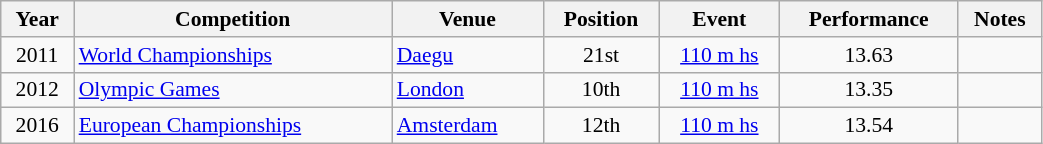<table class="wikitable" width=55% style="font-size:90%; text-align:center;">
<tr>
<th>Year</th>
<th>Competition</th>
<th>Venue</th>
<th>Position</th>
<th>Event</th>
<th>Performance</th>
<th>Notes</th>
</tr>
<tr>
<td>2011</td>
<td align=left><a href='#'>World Championships</a></td>
<td align=left> <a href='#'>Daegu</a></td>
<td>21st </td>
<td><a href='#'>110 m hs</a></td>
<td>13.63</td>
<td></td>
</tr>
<tr>
<td>2012</td>
<td align=left><a href='#'>Olympic Games</a></td>
<td align=left> <a href='#'>London</a></td>
<td>10th </td>
<td><a href='#'>110 m hs</a></td>
<td>13.35</td>
<td></td>
</tr>
<tr>
<td>2016</td>
<td align=left><a href='#'>European Championships</a></td>
<td align=left> <a href='#'>Amsterdam</a></td>
<td>12th </td>
<td><a href='#'>110 m hs</a></td>
<td>13.54</td>
<td></td>
</tr>
</table>
